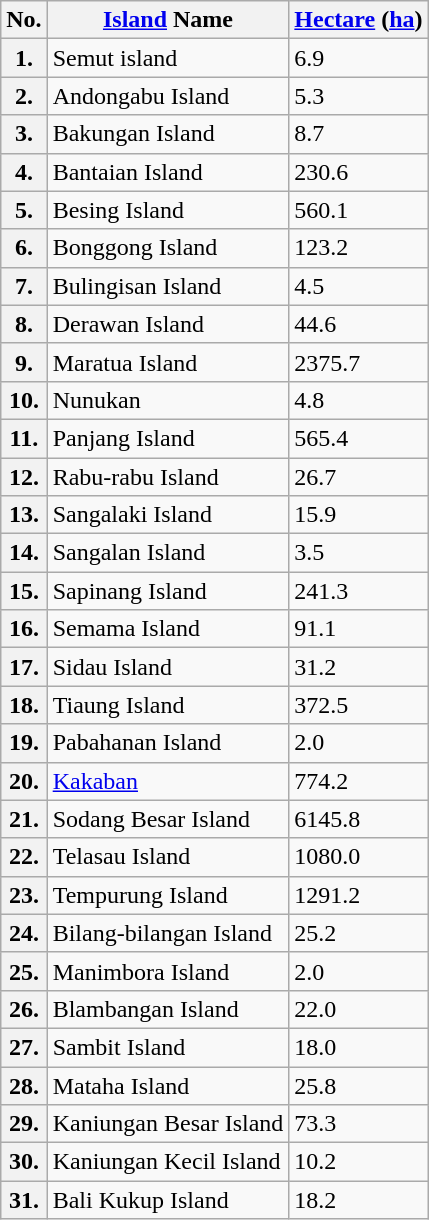<table class="wikitable right">
<tr>
<th align="right">No.</th>
<th><a href='#'>Island</a> Name</th>
<th><a href='#'>Hectare</a> (<a href='#'>ha</a>)</th>
</tr>
<tr>
<th>1.</th>
<td>Semut island</td>
<td>6.9</td>
</tr>
<tr>
<th>2.</th>
<td>Andongabu Island</td>
<td>5.3</td>
</tr>
<tr>
<th>3.</th>
<td>Bakungan Island</td>
<td>8.7</td>
</tr>
<tr>
<th>4.</th>
<td>Bantaian Island</td>
<td>230.6</td>
</tr>
<tr>
<th>5.</th>
<td>Besing Island</td>
<td>560.1</td>
</tr>
<tr>
<th>6.</th>
<td>Bonggong Island</td>
<td>123.2</td>
</tr>
<tr>
<th>7.</th>
<td>Bulingisan Island</td>
<td>4.5</td>
</tr>
<tr>
<th>8.</th>
<td>Derawan Island</td>
<td>44.6</td>
</tr>
<tr>
<th>9.</th>
<td>Maratua Island</td>
<td>2375.7</td>
</tr>
<tr>
<th>10.</th>
<td>Nunukan</td>
<td>4.8</td>
</tr>
<tr>
<th>11.</th>
<td>Panjang Island</td>
<td>565.4</td>
</tr>
<tr>
<th>12.</th>
<td>Rabu-rabu Island</td>
<td>26.7</td>
</tr>
<tr>
<th>13.</th>
<td>Sangalaki Island</td>
<td>15.9</td>
</tr>
<tr>
<th>14.</th>
<td>Sangalan Island</td>
<td>3.5</td>
</tr>
<tr>
<th>15.</th>
<td>Sapinang Island</td>
<td>241.3</td>
</tr>
<tr>
<th>16.</th>
<td>Semama Island</td>
<td>91.1</td>
</tr>
<tr>
<th>17.</th>
<td>Sidau Island</td>
<td>31.2</td>
</tr>
<tr>
<th>18.</th>
<td>Tiaung Island</td>
<td>372.5</td>
</tr>
<tr>
<th>19.</th>
<td>Pabahanan Island</td>
<td>2.0</td>
</tr>
<tr>
<th>20.</th>
<td><a href='#'>Kakaban</a></td>
<td>774.2</td>
</tr>
<tr>
<th>21.</th>
<td>Sodang Besar Island</td>
<td>6145.8</td>
</tr>
<tr>
<th>22.</th>
<td>Telasau Island</td>
<td>1080.0</td>
</tr>
<tr>
<th>23.</th>
<td>Tempurung Island</td>
<td>1291.2</td>
</tr>
<tr>
<th>24.</th>
<td>Bilang-bilangan Island</td>
<td>25.2</td>
</tr>
<tr>
<th>25.</th>
<td>Manimbora Island</td>
<td>2.0</td>
</tr>
<tr>
<th>26.</th>
<td>Blambangan Island</td>
<td>22.0</td>
</tr>
<tr>
<th>27.</th>
<td>Sambit Island</td>
<td>18.0</td>
</tr>
<tr>
<th>28.</th>
<td>Mataha Island</td>
<td>25.8</td>
</tr>
<tr>
<th>29.</th>
<td>Kaniungan Besar Island</td>
<td>73.3</td>
</tr>
<tr>
<th>30.</th>
<td>Kaniungan Kecil Island</td>
<td>10.2</td>
</tr>
<tr>
<th>31.</th>
<td>Bali Kukup Island</td>
<td>18.2</td>
</tr>
</table>
